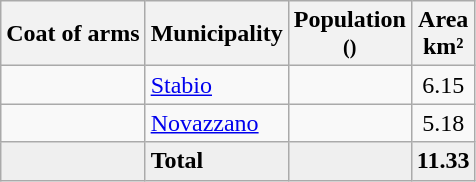<table class="wikitable">
<tr>
<th>Coat of arms</th>
<th>Municipality</th>
<th>Population<br><small>()</small></th>
<th>Area <br>km²</th>
</tr>
<tr>
<td></td>
<td><a href='#'>Stabio</a></td>
<td align="center"></td>
<td align="center">6.15</td>
</tr>
<tr>
<td></td>
<td><a href='#'>Novazzano</a></td>
<td align="center"></td>
<td align="center">5.18</td>
</tr>
<tr>
<td bgcolor="#EFEFEF"></td>
<td bgcolor="#EFEFEF"><strong>Total</strong></td>
<td bgcolor="#EFEFEF" align="center"></td>
<td bgcolor="#EFEFEF" align="center"><strong>11.33</strong></td>
</tr>
</table>
